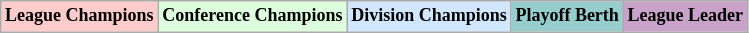<table class="wikitable"  style="text-align:center; font-size:75%;">
<tr>
<td style="background:#fcc;"><strong>League Champions</strong></td>
<td style="background:#dfd;"><strong>Conference Champions</strong></td>
<td style="background:#d0e7ff;"><strong>Division Champions</strong></td>
<td style="background:#96cdcd;"><strong>Playoff Berth</strong></td>
<td style="background:#c8a2c8;"><strong>League Leader</strong></td>
</tr>
</table>
